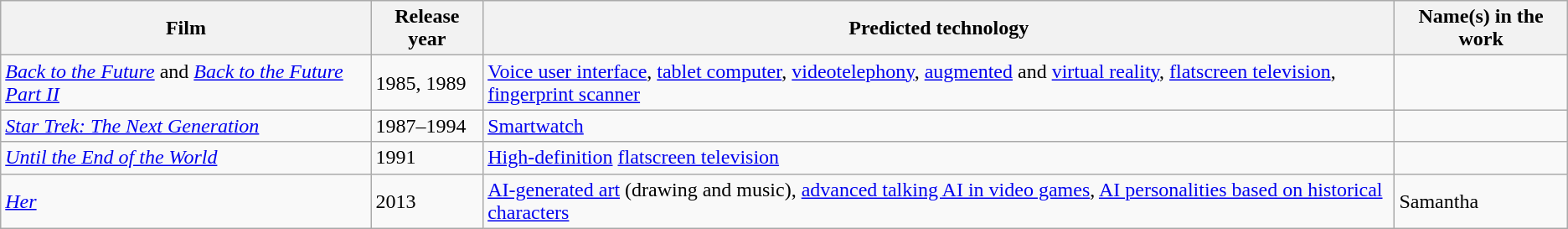<table class="wikitable sortable">
<tr>
<th>Film</th>
<th>Release year</th>
<th>Predicted technology</th>
<th>Name(s) in the work</th>
</tr>
<tr>
<td><em><a href='#'>Back to the Future</a></em> and <em><a href='#'>Back to the Future Part II</a></em></td>
<td>1985, 1989</td>
<td><a href='#'>Voice user interface</a>, <a href='#'>tablet computer</a>, <a href='#'>videotelephony</a>, <a href='#'>augmented</a> and <a href='#'>virtual reality</a>, <a href='#'>flatscreen television</a>, <a href='#'>fingerprint scanner</a></td>
<td></td>
</tr>
<tr>
<td><em><a href='#'>Star Trek: The Next Generation</a></em></td>
<td>1987–1994</td>
<td><a href='#'>Smartwatch</a></td>
<td></td>
</tr>
<tr>
<td><em><a href='#'>Until the End of the World</a></em></td>
<td>1991</td>
<td><a href='#'>High-definition</a> <a href='#'>flatscreen television</a></td>
<td></td>
</tr>
<tr>
<td><em><a href='#'>Her</a></em></td>
<td>2013</td>
<td><a href='#'>AI-generated art</a> (drawing and music), <a href='#'>advanced talking AI in video games</a>, <a href='#'>AI personalities based on historical characters</a></td>
<td>Samantha</td>
</tr>
</table>
